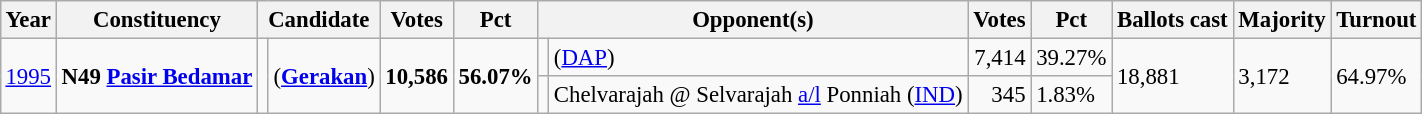<table class="wikitable" style="margin:0.5em ; font-size:95%">
<tr>
<th>Year</th>
<th>Constituency</th>
<th colspan=2>Candidate</th>
<th>Votes</th>
<th>Pct</th>
<th colspan=2>Opponent(s)</th>
<th>Votes</th>
<th>Pct</th>
<th>Ballots cast</th>
<th>Majority</th>
<th>Turnout</th>
</tr>
<tr>
<td rowspan=2><a href='#'>1995</a></td>
<td rowspan=2><strong>N49 <a href='#'>Pasir Bedamar</a></strong></td>
<td rowspan=2 ></td>
<td rowspan=2> (<a href='#'><strong>Gerakan</strong></a>)</td>
<td rowspan=2 align="right"><strong>10,586</strong></td>
<td rowspan=2><strong>56.07%</strong></td>
<td></td>
<td> (<a href='#'>DAP</a>)</td>
<td align="right">7,414</td>
<td>39.27%</td>
<td rowspan=2>18,881</td>
<td rowspan=2>3,172</td>
<td rowspan=2>64.97%</td>
</tr>
<tr>
<td></td>
<td>Chelvarajah @ Selvarajah <a href='#'>a/l</a> Ponniah (<a href='#'>IND</a>)</td>
<td align="right">345</td>
<td>1.83%</td>
</tr>
</table>
